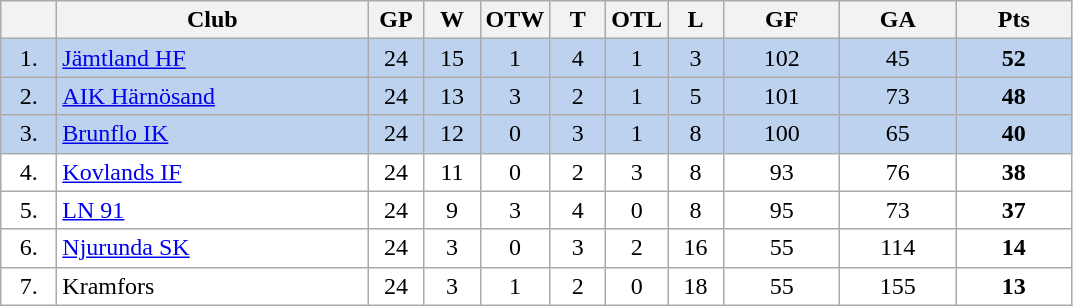<table class="wikitable">
<tr>
<th width="30"></th>
<th width="200">Club</th>
<th width="30">GP</th>
<th width="30">W</th>
<th width="30">OTW</th>
<th width="30">T</th>
<th width="30">OTL</th>
<th width="30">L</th>
<th width="70">GF</th>
<th width="70">GA</th>
<th width="70">Pts</th>
</tr>
<tr bgcolor="#BCD2EE" align="center">
<td>1.</td>
<td align="left"><a href='#'>Jämtland HF</a></td>
<td>24</td>
<td>15</td>
<td>1</td>
<td>4</td>
<td>1</td>
<td>3</td>
<td>102</td>
<td>45</td>
<td><strong>52</strong></td>
</tr>
<tr bgcolor="#BCD2EE" align="center">
<td>2.</td>
<td align="left"><a href='#'>AIK Härnösand</a></td>
<td>24</td>
<td>13</td>
<td>3</td>
<td>2</td>
<td>1</td>
<td>5</td>
<td>101</td>
<td>73</td>
<td><strong>48</strong></td>
</tr>
<tr bgcolor="#BCD2EE" align="center">
<td>3.</td>
<td align="left"><a href='#'>Brunflo IK</a></td>
<td>24</td>
<td>12</td>
<td>0</td>
<td>3</td>
<td>1</td>
<td>8</td>
<td>100</td>
<td>65</td>
<td><strong>40</strong></td>
</tr>
<tr bgcolor="#FFFFFF" align="center">
<td>4.</td>
<td align="left"><a href='#'>Kovlands IF</a></td>
<td>24</td>
<td>11</td>
<td>0</td>
<td>2</td>
<td>3</td>
<td>8</td>
<td>93</td>
<td>76</td>
<td><strong>38</strong></td>
</tr>
<tr bgcolor="#FFFFFF" align="center">
<td>5.</td>
<td align="left"><a href='#'>LN 91</a></td>
<td>24</td>
<td>9</td>
<td>3</td>
<td>4</td>
<td>0</td>
<td>8</td>
<td>95</td>
<td>73</td>
<td><strong>37</strong></td>
</tr>
<tr bgcolor="#FFFFFF" align="center">
<td>6.</td>
<td align="left"><a href='#'>Njurunda SK</a></td>
<td>24</td>
<td>3</td>
<td>0</td>
<td>3</td>
<td>2</td>
<td>16</td>
<td>55</td>
<td>114</td>
<td><strong>14</strong></td>
</tr>
<tr bgcolor="#FFFFFF" align="center">
<td>7.</td>
<td align="left">Kramfors</td>
<td>24</td>
<td>3</td>
<td>1</td>
<td>2</td>
<td>0</td>
<td>18</td>
<td>55</td>
<td>155</td>
<td><strong>13</strong></td>
</tr>
</table>
